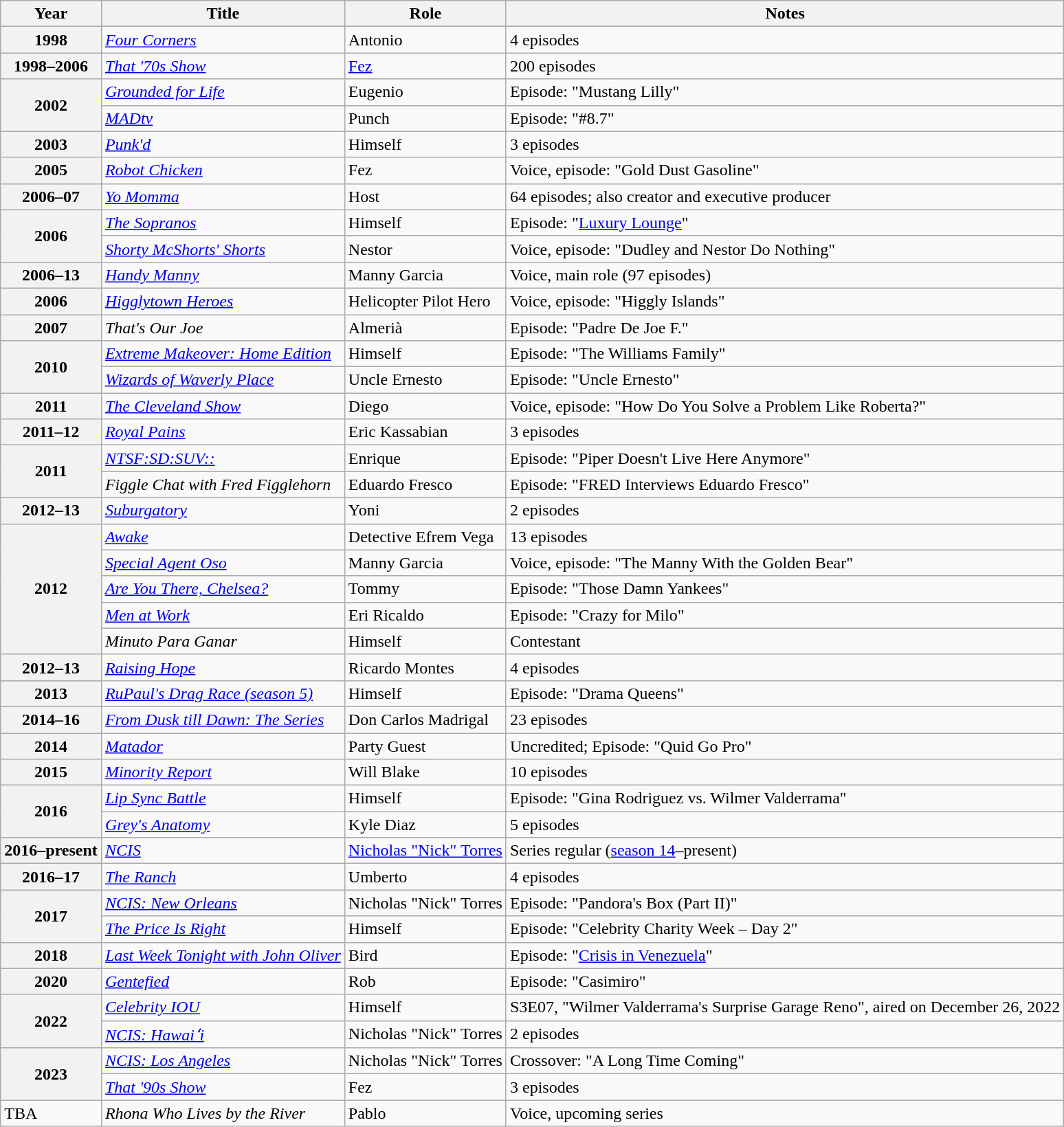<table class="wikitable plainrowheaders sortable">
<tr>
<th>Year</th>
<th>Title</th>
<th>Role</th>
<th class="unsortable">Notes</th>
</tr>
<tr>
<th scope="row">1998</th>
<td><em><a href='#'>Four Corners</a></em></td>
<td>Antonio</td>
<td>4 episodes</td>
</tr>
<tr>
<th scope="row">1998–2006</th>
<td><em><a href='#'>That '70s Show</a></em></td>
<td><a href='#'>Fez</a></td>
<td>200 episodes</td>
</tr>
<tr>
<th scope="row" rowspan="2">2002</th>
<td><em><a href='#'>Grounded for Life</a></em></td>
<td>Eugenio</td>
<td>Episode: "Mustang Lilly"</td>
</tr>
<tr>
<td><em><a href='#'>MADtv</a></em></td>
<td>Punch</td>
<td>Episode: "#8.7"</td>
</tr>
<tr>
<th scope="row">2003</th>
<td><em><a href='#'>Punk'd</a></em></td>
<td>Himself</td>
<td>3 episodes</td>
</tr>
<tr>
<th scope="row">2005</th>
<td><em><a href='#'>Robot Chicken</a></em></td>
<td>Fez</td>
<td>Voice, episode: "Gold Dust Gasoline"</td>
</tr>
<tr>
<th scope="row">2006–07</th>
<td><em><a href='#'>Yo Momma</a></em></td>
<td>Host</td>
<td>64 episodes; also creator and executive producer</td>
</tr>
<tr>
<th scope="row" rowspan="2">2006</th>
<td><em><a href='#'>The Sopranos</a></em></td>
<td>Himself</td>
<td>Episode: "<a href='#'>Luxury Lounge</a>"</td>
</tr>
<tr>
<td><em><a href='#'>Shorty McShorts' Shorts</a></em></td>
<td>Nestor</td>
<td>Voice, episode: "Dudley and Nestor Do Nothing"</td>
</tr>
<tr>
<th scope="row">2006–13</th>
<td><em><a href='#'>Handy Manny</a></em></td>
<td>Manny Garcia</td>
<td>Voice, main role (97 episodes)</td>
</tr>
<tr>
<th scope="row">2006</th>
<td><em><a href='#'>Higglytown Heroes</a></em></td>
<td>Helicopter Pilot Hero</td>
<td>Voice, episode: "Higgly Islands"</td>
</tr>
<tr>
<th scope="row">2007</th>
<td><em>That's Our Joe</em></td>
<td>Almerià</td>
<td>Episode: "Padre De Joe F."</td>
</tr>
<tr>
<th scope="row" rowspan="2">2010</th>
<td><em><a href='#'>Extreme Makeover: Home Edition</a></em></td>
<td>Himself</td>
<td>Episode: "The Williams Family"</td>
</tr>
<tr>
<td><em><a href='#'>Wizards of Waverly Place</a></em></td>
<td>Uncle Ernesto</td>
<td>Episode: "Uncle Ernesto"</td>
</tr>
<tr>
<th scope="row">2011</th>
<td><em><a href='#'>The Cleveland Show</a></em></td>
<td>Diego</td>
<td>Voice, episode: "How Do You Solve a Problem Like Roberta?"</td>
</tr>
<tr>
<th scope="row">2011–12</th>
<td><em><a href='#'>Royal Pains</a></em></td>
<td>Eric Kassabian</td>
<td>3 episodes</td>
</tr>
<tr>
<th scope="row" rowspan="2">2011</th>
<td><em><a href='#'>NTSF:SD:SUV::</a></em></td>
<td>Enrique</td>
<td>Episode: "Piper Doesn't Live Here Anymore"</td>
</tr>
<tr>
<td><em>Figgle Chat with Fred Figglehorn</em></td>
<td>Eduardo Fresco</td>
<td>Episode: "FRED Interviews Eduardo Fresco"</td>
</tr>
<tr>
<th scope="row">2012–13</th>
<td><em><a href='#'>Suburgatory</a></em></td>
<td>Yoni</td>
<td>2 episodes</td>
</tr>
<tr>
<th scope="row" rowspan="5">2012</th>
<td><em><a href='#'>Awake</a></em></td>
<td>Detective Efrem Vega</td>
<td>13 episodes</td>
</tr>
<tr>
<td><em><a href='#'>Special Agent Oso</a></em></td>
<td>Manny Garcia</td>
<td>Voice, episode: "The Manny With the Golden Bear"</td>
</tr>
<tr>
<td><em><a href='#'>Are You There, Chelsea?</a></em></td>
<td>Tommy</td>
<td>Episode: "Those Damn Yankees"</td>
</tr>
<tr>
<td><em><a href='#'>Men at Work</a></em></td>
<td>Eri Ricaldo</td>
<td>Episode: "Crazy for Milo"</td>
</tr>
<tr>
<td><em>Minuto Para Ganar</em></td>
<td>Himself</td>
<td>Contestant</td>
</tr>
<tr>
<th scope="row">2012–13</th>
<td><em><a href='#'>Raising Hope</a></em></td>
<td>Ricardo Montes</td>
<td>4 episodes</td>
</tr>
<tr>
<th scope="row">2013</th>
<td><em><a href='#'>RuPaul's Drag Race (season 5)</a></em></td>
<td>Himself</td>
<td>Episode: "Drama Queens"</td>
</tr>
<tr>
<th scope="row">2014–16</th>
<td><em><a href='#'>From Dusk till Dawn: The Series</a></em></td>
<td>Don Carlos Madrigal</td>
<td>23 episodes</td>
</tr>
<tr>
<th scope="row">2014</th>
<td><em><a href='#'>Matador</a></em></td>
<td>Party Guest</td>
<td>Uncredited; Episode: "Quid Go Pro"</td>
</tr>
<tr>
<th scope="row">2015</th>
<td><em><a href='#'>Minority Report</a></em></td>
<td>Will Blake</td>
<td>10 episodes</td>
</tr>
<tr>
<th scope="row" rowspan="2">2016</th>
<td><em><a href='#'>Lip Sync Battle</a></em></td>
<td>Himself</td>
<td>Episode: "Gina Rodriguez vs. Wilmer Valderrama"</td>
</tr>
<tr>
<td><em><a href='#'>Grey's Anatomy</a></em></td>
<td>Kyle Diaz</td>
<td>5 episodes</td>
</tr>
<tr>
<th scope="row">2016–present</th>
<td><em><a href='#'>NCIS</a></em></td>
<td><a href='#'>Nicholas "Nick" Torres</a></td>
<td>Series regular (<a href='#'>season 14</a>–present)</td>
</tr>
<tr>
<th scope="row">2016–17</th>
<td><em><a href='#'>The Ranch</a></em></td>
<td>Umberto</td>
<td>4 episodes</td>
</tr>
<tr>
<th scope="row" rowspan="2">2017</th>
<td><em><a href='#'>NCIS: New Orleans</a></em></td>
<td>Nicholas "Nick" Torres</td>
<td>Episode: "Pandora's Box (Part II)"</td>
</tr>
<tr>
<td><em><a href='#'>The Price Is Right</a></em></td>
<td>Himself</td>
<td>Episode: "Celebrity Charity Week – Day 2"</td>
</tr>
<tr>
<th scope="row">2018</th>
<td><em><a href='#'>Last Week Tonight with John Oliver</a></em></td>
<td>Bird</td>
<td>Episode: "<a href='#'>Crisis in Venezuela</a>"</td>
</tr>
<tr>
<th scope="row">2020</th>
<td><em><a href='#'>Gentefied</a></em></td>
<td>Rob</td>
<td>Episode: "Casimiro"</td>
</tr>
<tr>
<th scope="row" rowspan="2">2022</th>
<td><em><a href='#'>Celebrity IOU</a></em></td>
<td>Himself</td>
<td>S3E07, "Wilmer Valderrama's Surprise Garage Reno", aired on December 26, 2022</td>
</tr>
<tr>
<td><em><a href='#'>NCIS: Hawaiʻi</a></em></td>
<td>Nicholas "Nick" Torres</td>
<td>2 episodes</td>
</tr>
<tr>
<th scope="row" rowspan="2">2023</th>
<td><em><a href='#'>NCIS: Los Angeles</a></em></td>
<td>Nicholas "Nick" Torres</td>
<td>Crossover: "A Long Time Coming"</td>
</tr>
<tr>
<td><em><a href='#'>That '90s Show</a></em></td>
<td>Fez</td>
<td>3 episodes</td>
</tr>
<tr>
<td>TBA</td>
<td><em>Rhona Who Lives by the River</em></td>
<td>Pablo</td>
<td>Voice, upcoming series</td>
</tr>
</table>
